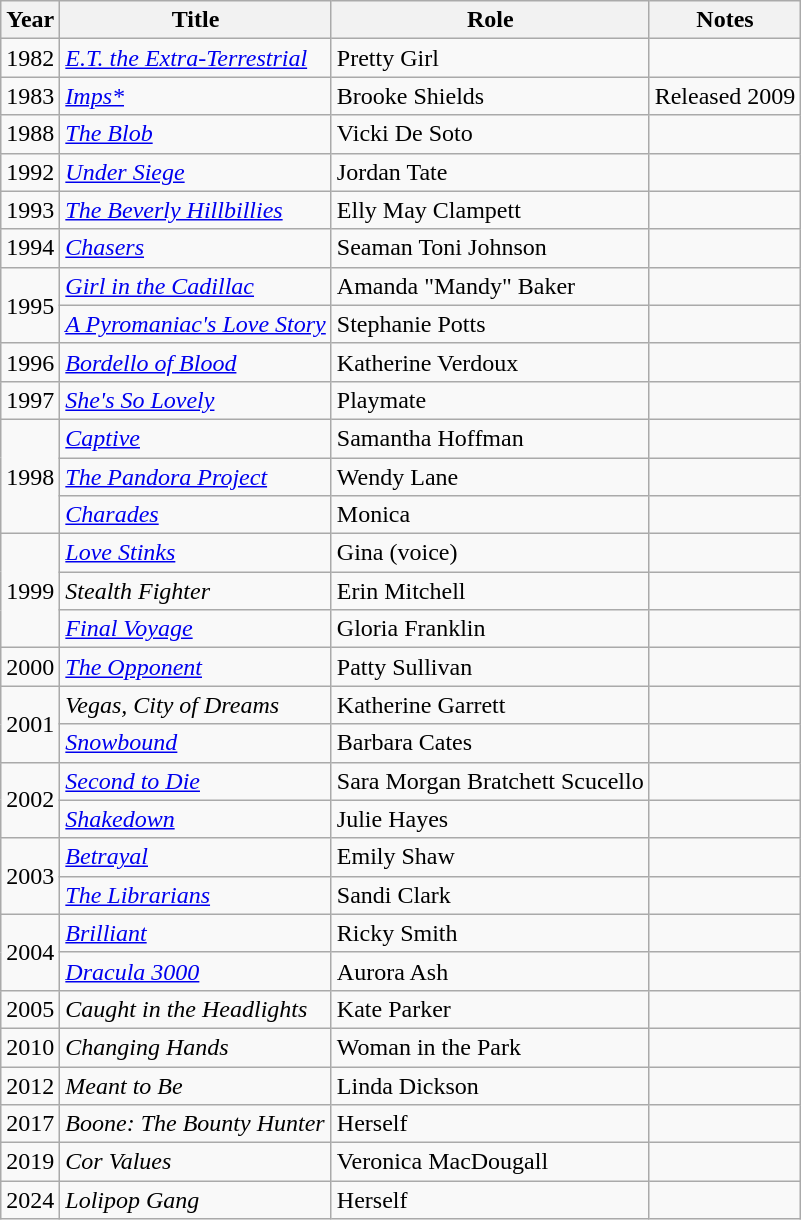<table class="wikitable sortable">
<tr>
<th>Year</th>
<th>Title</th>
<th>Role</th>
<th class="unsortable">Notes</th>
</tr>
<tr>
<td>1982</td>
<td><em><a href='#'>E.T. the Extra-Terrestrial</a></em></td>
<td>Pretty Girl</td>
<td></td>
</tr>
<tr>
<td>1983</td>
<td><em><a href='#'>Imps*</a></em></td>
<td>Brooke Shields</td>
<td>Released 2009</td>
</tr>
<tr>
<td>1988</td>
<td data-sort-value="Blob, The"><a href='#'><em>The Blob</em></a></td>
<td>Vicki De Soto</td>
<td></td>
</tr>
<tr>
<td>1992</td>
<td><em><a href='#'>Under Siege</a></em></td>
<td>Jordan Tate</td>
<td></td>
</tr>
<tr>
<td>1993</td>
<td data-sort-value="Beverly Hillbillies, The"><a href='#'><em>The Beverly Hillbillies</em></a></td>
<td>Elly May Clampett</td>
<td></td>
</tr>
<tr>
<td>1994</td>
<td><em><a href='#'>Chasers</a></em></td>
<td>Seaman Toni Johnson</td>
<td></td>
</tr>
<tr>
<td rowspan="2">1995</td>
<td><em><a href='#'>Girl in the Cadillac</a></em></td>
<td>Amanda "Mandy" Baker</td>
<td></td>
</tr>
<tr>
<td data-sort-value="Pyromaniac's Love Story, A"><em><a href='#'>A Pyromaniac's Love Story</a></em></td>
<td>Stephanie Potts</td>
<td></td>
</tr>
<tr>
<td>1996</td>
<td><em><a href='#'>Bordello of Blood</a></em></td>
<td>Katherine Verdoux</td>
<td></td>
</tr>
<tr>
<td>1997</td>
<td><em><a href='#'>She's So Lovely</a></em></td>
<td>Playmate</td>
<td></td>
</tr>
<tr>
<td rowspan="3">1998</td>
<td><a href='#'><em>Captive</em></a></td>
<td>Samantha Hoffman</td>
<td></td>
</tr>
<tr>
<td data-sort-value="Pandora Project, The"><em><a href='#'>The Pandora Project</a></em></td>
<td>Wendy Lane</td>
<td></td>
</tr>
<tr>
<td><a href='#'><em>Charades</em></a></td>
<td>Monica</td>
<td></td>
</tr>
<tr>
<td rowspan="3">1999</td>
<td><a href='#'><em>Love Stinks</em></a></td>
<td>Gina (voice)</td>
<td></td>
</tr>
<tr>
<td><em>Stealth Fighter</em></td>
<td>Erin Mitchell</td>
<td></td>
</tr>
<tr>
<td><em><a href='#'>Final Voyage</a></em></td>
<td>Gloria Franklin</td>
<td></td>
</tr>
<tr>
<td>2000</td>
<td data-sort-value="Opponent, The"><a href='#'><em>The Opponent</em></a></td>
<td>Patty Sullivan</td>
<td></td>
</tr>
<tr>
<td rowspan="2">2001</td>
<td><em>Vegas, City of Dreams</em></td>
<td>Katherine Garrett</td>
<td></td>
</tr>
<tr>
<td><a href='#'><em>Snowbound</em></a></td>
<td>Barbara Cates</td>
<td></td>
</tr>
<tr>
<td rowspan="2">2002</td>
<td><em><a href='#'>Second to Die</a></em></td>
<td>Sara Morgan Bratchett Scucello</td>
<td></td>
</tr>
<tr>
<td><em><a href='#'>Shakedown</a></em></td>
<td>Julie Hayes</td>
<td></td>
</tr>
<tr>
<td rowspan="2">2003</td>
<td><a href='#'><em>Betrayal</em></a></td>
<td>Emily Shaw</td>
<td></td>
</tr>
<tr>
<td data-sort-value="Librarians, The"><a href='#'><em>The Librarians</em></a></td>
<td>Sandi Clark</td>
<td></td>
</tr>
<tr>
<td rowspan="2">2004</td>
<td><a href='#'><em>Brilliant</em></a></td>
<td>Ricky Smith</td>
<td></td>
</tr>
<tr>
<td><em><a href='#'>Dracula 3000</a></em></td>
<td>Aurora Ash</td>
<td></td>
</tr>
<tr>
<td>2005</td>
<td><em>Caught in the Headlights</em></td>
<td>Kate Parker</td>
<td></td>
</tr>
<tr>
<td>2010</td>
<td><em>Changing Hands</em></td>
<td>Woman in the Park</td>
<td></td>
</tr>
<tr>
<td>2012</td>
<td><em>Meant to Be</em></td>
<td>Linda Dickson</td>
<td></td>
</tr>
<tr>
<td>2017</td>
<td><em>Boone: The Bounty Hunter</em></td>
<td>Herself</td>
<td></td>
</tr>
<tr>
<td>2019</td>
<td><em>Cor Values</em></td>
<td>Veronica MacDougall</td>
<td></td>
</tr>
<tr>
<td>2024</td>
<td><em>Lolipop Gang</em></td>
<td>Herself</td>
<td></td>
</tr>
</table>
